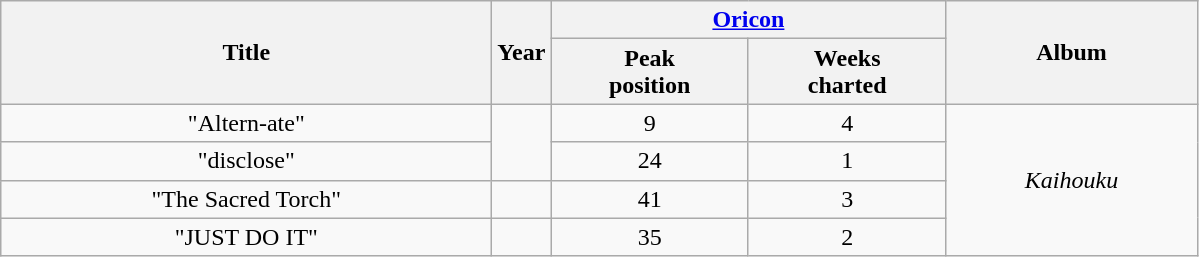<table class="wikitable plainrowheaders" style="text-align:center">
<tr>
<th rowspan=2; style="width:20em;">Title</th>
<th rowspan=2; style="width:2em;">Year</th>
<th colspan=2; style="width:16em;"><a href='#'>Oricon</a></th>
<th rowspan=2; style="width:10em;">Album</th>
</tr>
<tr>
<th style="width:6em;">Peak<br>position</th>
<th style="width:6em;">Weeks<br> charted</th>
</tr>
<tr>
<td align=center>"Altern-ate"</td>
<td rowspan=2></td>
<td>9</td>
<td>4</td>
<td rowspan="4"><em>Kaihouku</em></td>
</tr>
<tr>
<td align=center>"disclose"</td>
<td>24</td>
<td>1</td>
</tr>
<tr>
<td align=center>"The Sacred Torch"</td>
<td></td>
<td>41</td>
<td>3</td>
</tr>
<tr>
<td align=center>"JUST DO IT"</td>
<td></td>
<td>35</td>
<td>2</td>
</tr>
</table>
